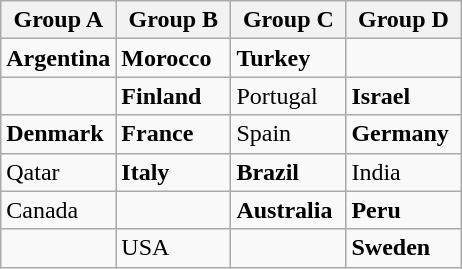<table class=wikitable>
<tr>
<th width=25%>Group A</th>
<th width=25%>Group B</th>
<th width=25%>Group C</th>
<th width=25%>Group D</th>
</tr>
<tr>
<td> <strong>Argentina</strong></td>
<td> <strong>Morocco</strong></td>
<td> <strong>Turkey </strong></td>
<td></td>
</tr>
<tr>
<td></td>
<td> <strong>Finland</strong></td>
<td> Portugal</td>
<td> <strong>Israel</strong></td>
</tr>
<tr>
<td> <strong>Denmark</strong></td>
<td> <strong>France</strong></td>
<td> Spain</td>
<td> <strong>Germany</strong></td>
</tr>
<tr>
<td> Qatar</td>
<td> <strong>Italy </strong></td>
<td> <strong>Brazil</strong></td>
<td> India</td>
</tr>
<tr>
<td> Canada</td>
<td></td>
<td> <strong>Australia</strong></td>
<td> <strong>Peru</strong></td>
</tr>
<tr>
<td></td>
<td> USA</td>
<td></td>
<td> <strong>Sweden</strong></td>
</tr>
</table>
